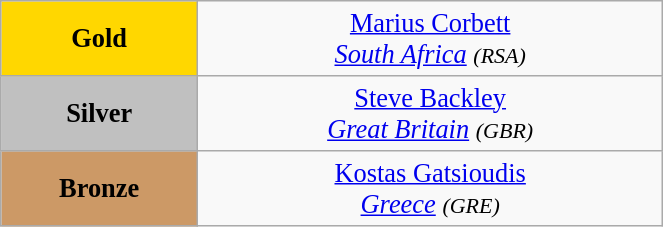<table class="wikitable" style=" text-align:center; font-size:110%;" width="35%">
<tr>
<td bgcolor="gold"><strong>Gold</strong></td>
<td> <a href='#'>Marius Corbett</a><br><em><a href='#'>South Africa</a> <small>(RSA)</small></em></td>
</tr>
<tr>
<td bgcolor="silver"><strong>Silver</strong></td>
<td> <a href='#'>Steve Backley</a><br><em><a href='#'>Great Britain</a> <small>(GBR)</small></em></td>
</tr>
<tr>
<td bgcolor="CC9966"><strong>Bronze</strong></td>
<td> <a href='#'>Kostas Gatsioudis</a><br><em><a href='#'>Greece</a> <small>(GRE)</small></em></td>
</tr>
</table>
